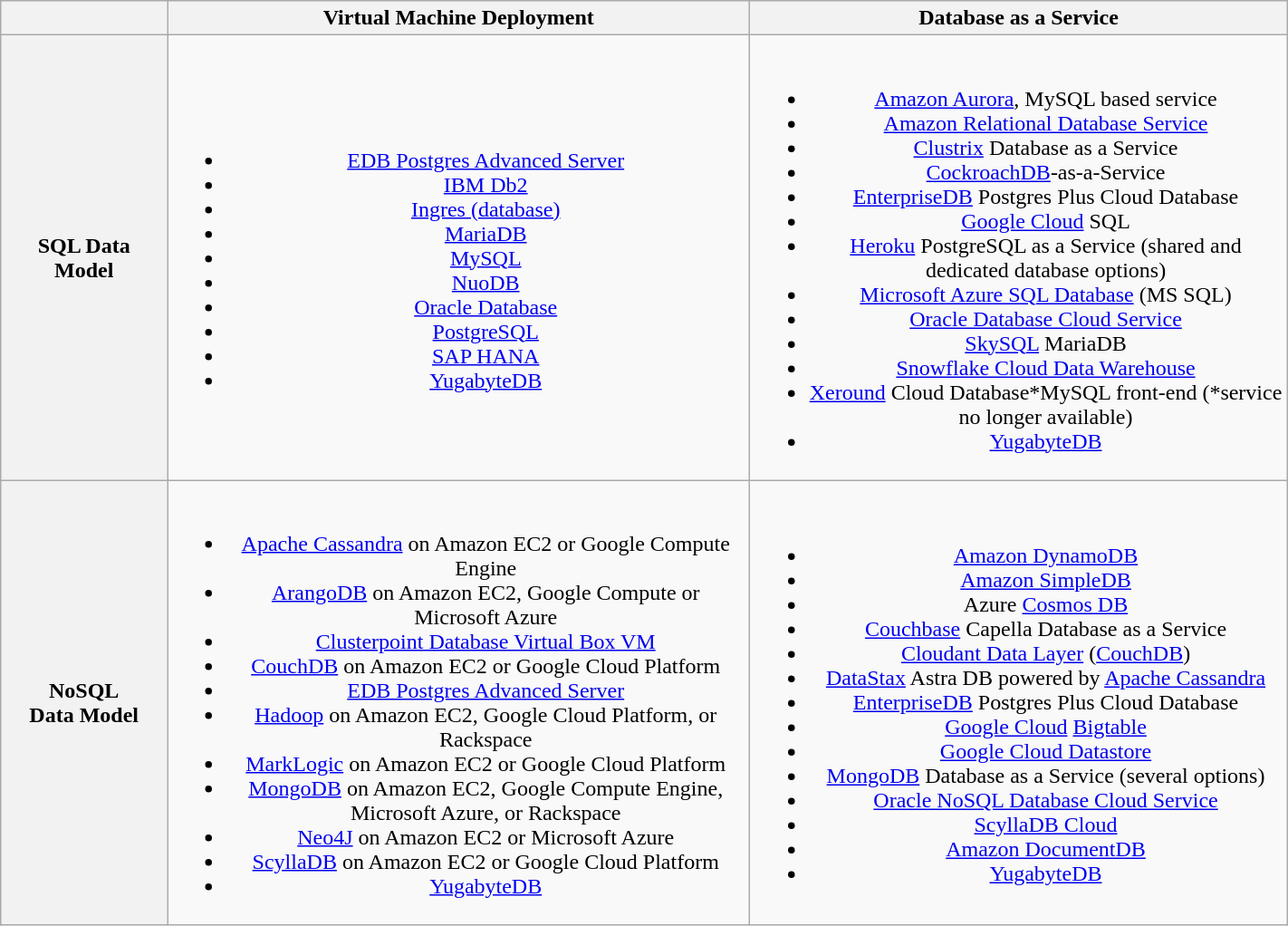<table class="wikitable" style="text-align: center; width: 75%;">
<tr>
<th scope="col"></th>
<th scope="col">Virtual Machine Deployment</th>
<th scope="col">Database as a Service</th>
</tr>
<tr>
<th scope="row">SQL Data Model</th>
<td><br><ul><li><a href='#'>EDB Postgres Advanced Server</a></li><li><a href='#'>IBM Db2</a></li><li><a href='#'>Ingres (database)</a></li><li><a href='#'>MariaDB</a></li><li><a href='#'>MySQL</a></li><li><a href='#'>NuoDB</a></li><li><a href='#'>Oracle Database</a></li><li><a href='#'>PostgreSQL</a></li><li><a href='#'>SAP HANA</a></li><li><a href='#'>YugabyteDB</a></li></ul></td>
<td><br><ul><li><a href='#'>Amazon Aurora</a>, MySQL based service</li><li><a href='#'>Amazon Relational Database Service</a></li><li><a href='#'>Clustrix</a> Database as a Service</li><li><a href='#'>CockroachDB</a>-as-a-Service</li><li><a href='#'>EnterpriseDB</a> Postgres Plus Cloud Database</li><li><a href='#'>Google Cloud</a> SQL</li><li><a href='#'>Heroku</a> PostgreSQL as a Service (shared and dedicated database options)</li><li><a href='#'>Microsoft Azure SQL Database</a> (MS SQL)</li><li><a href='#'>Oracle Database Cloud Service</a></li><li><a href='#'>SkySQL</a> MariaDB</li><li><a href='#'>Snowflake Cloud Data Warehouse</a></li><li><a href='#'>Xeround</a> Cloud Database*MySQL front-end (*service no longer available)</li><li><a href='#'>YugabyteDB</a></li></ul></td>
</tr>
<tr>
<th scope="row">NoSQL Data Model</th>
<td><br><ul><li><a href='#'>Apache Cassandra</a> on Amazon EC2 or Google Compute Engine</li><li><a href='#'>ArangoDB</a> on Amazon EC2, Google Compute or Microsoft Azure</li><li><a href='#'>Clusterpoint Database Virtual Box VM</a></li><li><a href='#'>CouchDB</a> on Amazon EC2 or Google Cloud Platform</li><li><a href='#'>EDB Postgres Advanced Server</a></li><li><a href='#'>Hadoop</a> on Amazon EC2, Google Cloud Platform, or Rackspace</li><li><a href='#'>MarkLogic</a> on Amazon EC2 or Google Cloud Platform</li><li><a href='#'>MongoDB</a> on Amazon EC2, Google Compute Engine, Microsoft Azure, or Rackspace</li><li><a href='#'>Neo4J</a> on Amazon EC2 or Microsoft Azure</li><li><a href='#'>ScyllaDB</a> on Amazon EC2 or Google Cloud Platform</li><li><a href='#'>YugabyteDB</a></li></ul></td>
<td><br><ul><li><a href='#'>Amazon DynamoDB</a></li><li><a href='#'>Amazon SimpleDB</a></li><li>Azure <a href='#'>Cosmos DB</a></li><li><a href='#'>Couchbase</a> Capella Database as a Service</li><li><a href='#'>Cloudant Data Layer</a> (<a href='#'>CouchDB</a>)</li><li><a href='#'>DataStax</a> Astra DB powered by <a href='#'>Apache Cassandra</a></li><li><a href='#'>EnterpriseDB</a> Postgres Plus Cloud Database</li><li><a href='#'>Google Cloud</a> <a href='#'>Bigtable</a></li><li><a href='#'>Google Cloud Datastore</a></li><li><a href='#'>MongoDB</a> Database as a Service (several options)</li><li><a href='#'>Oracle NoSQL Database Cloud Service</a></li><li><a href='#'>ScyllaDB Cloud</a></li><li><a href='#'>Amazon DocumentDB</a></li><li><a href='#'>YugabyteDB</a></li></ul></td>
</tr>
</table>
